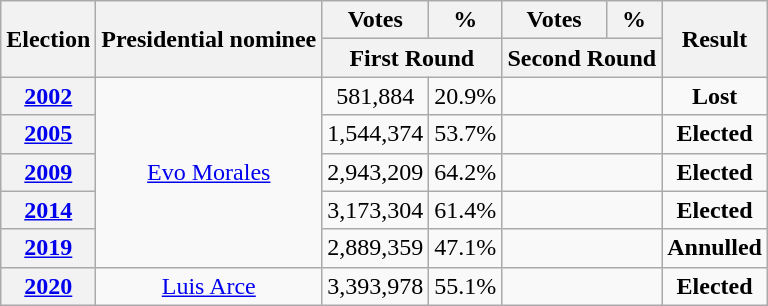<table class=wikitable style=text-align:center>
<tr>
<th rowspan="2">Election</th>
<th rowspan="2">Presidential nominee</th>
<th><strong>Votes</strong></th>
<th><strong>%</strong></th>
<th><strong>Votes</strong></th>
<th><strong>%</strong></th>
<th rowspan="2">Result</th>
</tr>
<tr>
<th colspan="2">First Round</th>
<th colspan="2">Second Round</th>
</tr>
<tr>
<th><a href='#'>2002</a></th>
<td rowspan="5"><a href='#'>Evo Morales</a></td>
<td>581,884</td>
<td>20.9%</td>
<td colspan=2></td>
<td><strong>Lost</strong> </td>
</tr>
<tr>
<th><a href='#'>2005</a></th>
<td>1,544,374</td>
<td>53.7%</td>
<td colspan=2></td>
<td><strong>Elected</strong> </td>
</tr>
<tr>
<th><a href='#'>2009</a></th>
<td>2,943,209</td>
<td>64.2%</td>
<td colspan=2></td>
<td><strong>Elected</strong> </td>
</tr>
<tr>
<th><a href='#'>2014</a></th>
<td>3,173,304</td>
<td>61.4%</td>
<td colspan=2></td>
<td><strong>Elected</strong> </td>
</tr>
<tr>
<th><a href='#'>2019</a></th>
<td>2,889,359</td>
<td>47.1%</td>
<td colspan=2></td>
<td><strong>Annulled</strong> </td>
</tr>
<tr>
<th><a href='#'>2020</a></th>
<td><a href='#'>Luis Arce</a></td>
<td>3,393,978</td>
<td>55.1%</td>
<td colspan=2></td>
<td><strong>Elected</strong> </td>
</tr>
</table>
